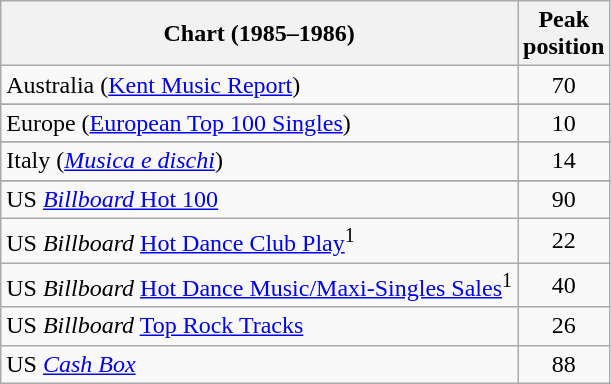<table class="wikitable sortable">
<tr>
<th>Chart (1985–1986)</th>
<th>Peak<br>position</th>
</tr>
<tr>
<td>Australia (<a href='#'>Kent Music Report</a>)</td>
<td align="center">70</td>
</tr>
<tr>
</tr>
<tr>
</tr>
<tr>
<td scope="row">Europe (<a href='#'>European Top 100 Singles</a>)</td>
<td align="center">10</td>
</tr>
<tr>
</tr>
<tr>
</tr>
<tr>
</tr>
<tr>
</tr>
<tr>
<td>Italy (<em><a href='#'>Musica e dischi</a></em>)</td>
<td align="center">14</td>
</tr>
<tr>
</tr>
<tr>
</tr>
<tr>
</tr>
<tr>
</tr>
<tr>
</tr>
<tr>
<td>US <a href='#'><em>Billboard</em> Hot 100</a></td>
<td align="center">90</td>
</tr>
<tr>
<td>US <em>Billboard</em> <a href='#'>Hot Dance Club Play</a><sup>1</sup></td>
<td align="center">22</td>
</tr>
<tr>
<td>US <em>Billboard</em> <a href='#'>Hot Dance Music/Maxi-Singles Sales</a><sup>1</sup></td>
<td align="center">40</td>
</tr>
<tr>
<td>US <em>Billboard</em> <a href='#'>Top Rock Tracks</a></td>
<td align="center">26</td>
</tr>
<tr>
<td>US <em><a href='#'>Cash Box</a></em></td>
<td align="center">88</td>
</tr>
</table>
